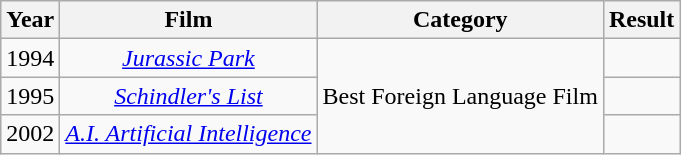<table class="wikitable">
<tr>
<th>Year</th>
<th>Film</th>
<th>Category</th>
<th>Result</th>
</tr>
<tr>
<td style="text-align:center;">1994</td>
<td style="text-align:center;"><a href='#'><em>Jurassic Park</em></a></td>
<td style="text-align:center;" rowspan="3">Best Foreign Language Film</td>
<td></td>
</tr>
<tr>
<td style="text-align:center;">1995</td>
<td style="text-align:center;"><em><a href='#'>Schindler's List</a></em></td>
<td></td>
</tr>
<tr>
<td style="text-align:center;">2002</td>
<td style="text-align:center;"><em><a href='#'>A.I. Artificial Intelligence</a></em></td>
<td></td>
</tr>
</table>
